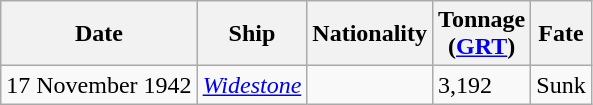<table class="wikitable sortable">
<tr>
<th>Date</th>
<th>Ship</th>
<th>Nationality</th>
<th>Tonnage<br>(<a href='#'>GRT</a>)</th>
<th>Fate</th>
</tr>
<tr>
<td align="right">17 November 1942</td>
<td align="left"><a href='#'><em>Widestone</em></a></td>
<td align="left"></td>
<td align="left">3,192</td>
<td align="left">Sunk</td>
</tr>
</table>
